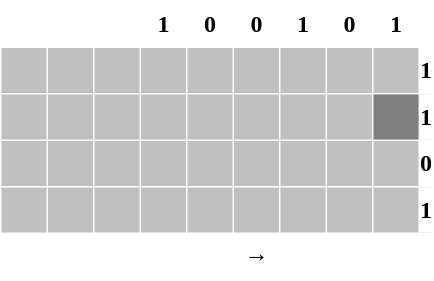<table border="0" cellpadding="0" cellspacing="1" style="text-align:center; background-color: white; color: black;">
<tr style="height:30px; background-color:white; color: black;">
<td style="width:30px;"> </td>
<td style="width:30px;"> </td>
<td style="width:30px;"> </td>
<td style="width:30px;"><strong>1</strong></td>
<td style="width:30px;"><strong>0</strong></td>
<td style="width:30px;"><strong>0</strong></td>
<td style="width:30px;"><strong>1</strong></td>
<td style="width:30px;"><strong>0</strong></td>
<td style="width:30px;"><strong>1</strong></td>
</tr>
<tr style="height:30px; background-color: silver;">
<td style="width:30px;"> </td>
<td style="width:30px;"> </td>
<td style="width:30px;"> </td>
<td style="width:30px;"></td>
<td style="width:30px;"> </td>
<td style="width:30px;"> </td>
<td style="width:30px;"></td>
<td style="width:30px;"> </td>
<td style="width:30px;"></td>
<td style="background-color: white;"><strong>1</strong></td>
</tr>
<tr style="height:30px; background-color: silver;">
<td style="width:30px;"> </td>
<td style="width:30px;"> </td>
<td style="width:30px;"> </td>
<td style="width:30px;"></td>
<td style="width:30px;"> </td>
<td style="width:30px;"> </td>
<td style="width:30px;"></td>
<td style="width:30px;"> </td>
<td style="width:30px; background-color: gray;"></td>
<td style="background-color: white;"><strong>1</strong></td>
</tr>
<tr style="height:30px; background-color: silver;">
<td style="width:30px;"> </td>
<td style="width:30px;"> </td>
<td style="width:30px;"> </td>
<td style="width:30px;"> </td>
<td style="width:30px;"> </td>
<td style="width:30px;"> </td>
<td style="width:30px;"> </td>
<td style="width:30px;"></td>
<td style="width:30px;"> </td>
<td style="background-color: white;"><strong>0</strong></td>
</tr>
<tr style="height:30px; background-color: silver;">
<td style="width:30px;"> </td>
<td style="width:30px;"> </td>
<td style="width:30px;"> </td>
<td style="width:30px;"></td>
<td style="width:30px;"> </td>
<td style="width:30px;"> </td>
<td style="width:30px;"></td>
<td style="width:30px;"> </td>
<td style="width:30px;"></td>
<td style="background-color: white;"><strong>1</strong></td>
</tr>
<tr style="height:30px; background-color:white; color: black;">
<td style="width:30px;"> </td>
<td style="width:30px;"> </td>
<td style="width:30px;"> </td>
<td style="width:30px;"> </td>
<td style="width:30px;"> </td>
<td style="width:30px;">→</td>
<td style="width:30px;"></td>
<td style="width:30px;"> </td>
<td style="width:30px;"> </td>
</tr>
</table>
